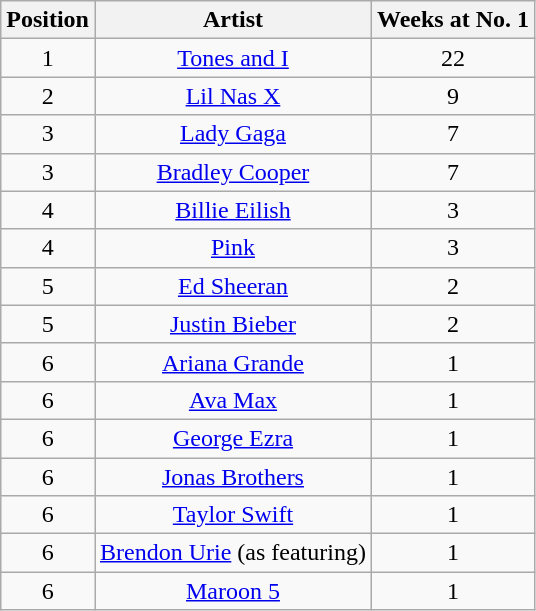<table class="wikitable">
<tr>
<th style="text-align: center;">Position</th>
<th style="text-align: center;">Artist</th>
<th style="text-align: center;">Weeks at No. 1</th>
</tr>
<tr>
<td style="text-align: center;">1</td>
<td style="text-align: center;"><a href='#'>Tones and I</a></td>
<td style="text-align: center;">22</td>
</tr>
<tr>
<td style="text-align: center;">2</td>
<td style="text-align: center;"><a href='#'>Lil Nas X</a></td>
<td style="text-align: center;">9</td>
</tr>
<tr>
<td style="text-align: center;">3</td>
<td style="text-align: center;"><a href='#'>Lady Gaga</a></td>
<td style="text-align: center;">7</td>
</tr>
<tr>
<td style="text-align: center;">3</td>
<td style="text-align: center;"><a href='#'>Bradley Cooper</a></td>
<td style="text-align: center;">7</td>
</tr>
<tr>
<td style="text-align: center;">4</td>
<td style="text-align: center;"><a href='#'>Billie Eilish</a></td>
<td style="text-align: center;">3</td>
</tr>
<tr>
<td style="text-align: center;">4</td>
<td style="text-align: center;"><a href='#'>Pink</a></td>
<td style="text-align: center;">3</td>
</tr>
<tr>
<td style="text-align: center;">5</td>
<td style="text-align: center;"><a href='#'>Ed Sheeran</a></td>
<td style="text-align: center;">2</td>
</tr>
<tr>
<td style="text-align: center;">5</td>
<td style="text-align: center;"><a href='#'>Justin Bieber</a></td>
<td style="text-align: center;">2</td>
</tr>
<tr>
<td style="text-align: center;">6</td>
<td style="text-align: center;"><a href='#'>Ariana Grande</a></td>
<td style="text-align: center;">1</td>
</tr>
<tr>
<td style="text-align: center;">6</td>
<td style="text-align: center;"><a href='#'>Ava Max</a></td>
<td style="text-align: center;">1</td>
</tr>
<tr>
<td style="text-align: center;">6</td>
<td style="text-align: center;"><a href='#'>George Ezra</a></td>
<td style="text-align: center;">1</td>
</tr>
<tr>
<td style="text-align: center;">6</td>
<td style="text-align: center;"><a href='#'>Jonas Brothers</a></td>
<td style="text-align: center;">1</td>
</tr>
<tr>
<td style="text-align: center;">6</td>
<td style="text-align: center;"><a href='#'>Taylor Swift</a></td>
<td style="text-align: center;">1</td>
</tr>
<tr>
<td style="text-align: center;">6</td>
<td style="text-align: center;"><a href='#'>Brendon Urie</a> (as featuring)</td>
<td style="text-align: center;">1</td>
</tr>
<tr>
<td style="text-align: center;">6</td>
<td style="text-align: center;"><a href='#'>Maroon 5</a></td>
<td style="text-align: center;">1</td>
</tr>
</table>
